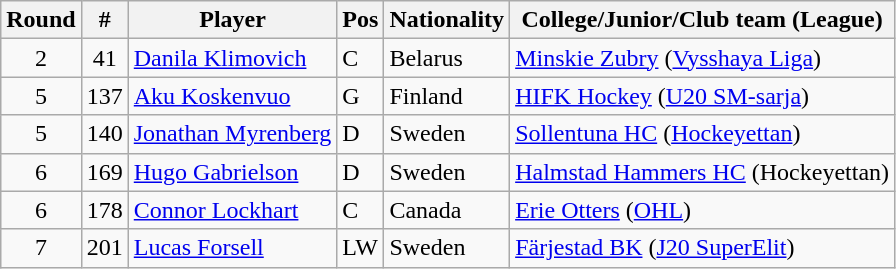<table class="wikitable">
<tr>
<th>Round</th>
<th>#</th>
<th>Player</th>
<th>Pos</th>
<th>Nationality</th>
<th>College/Junior/Club team (League)</th>
</tr>
<tr>
<td style="text-align:center;">2</td>
<td style="text-align:center;">41</td>
<td><a href='#'>Danila Klimovich</a></td>
<td>C</td>
<td> Belarus</td>
<td><a href='#'>Minskie Zubry</a> (<a href='#'>Vysshaya Liga</a>)</td>
</tr>
<tr>
<td style="text-align:center;">5</td>
<td style="text-align:center;">137</td>
<td><a href='#'>Aku Koskenvuo</a></td>
<td>G</td>
<td> Finland</td>
<td><a href='#'>HIFK Hockey</a> (<a href='#'>U20 SM-sarja</a>)</td>
</tr>
<tr>
<td style="text-align:center;">5</td>
<td style="text-align:center;">140</td>
<td><a href='#'>Jonathan Myrenberg</a></td>
<td>D</td>
<td> Sweden</td>
<td><a href='#'>Sollentuna HC</a> (<a href='#'>Hockeyettan</a>)</td>
</tr>
<tr>
<td style="text-align:center;">6</td>
<td style="text-align:center;">169</td>
<td><a href='#'>Hugo Gabrielson</a></td>
<td>D</td>
<td> Sweden</td>
<td><a href='#'>Halmstad Hammers HC</a> (Hockeyettan)</td>
</tr>
<tr>
<td style="text-align:center;">6</td>
<td style="text-align:center;">178</td>
<td><a href='#'>Connor Lockhart</a></td>
<td>C</td>
<td> Canada</td>
<td><a href='#'>Erie Otters</a> (<a href='#'>OHL</a>)</td>
</tr>
<tr>
<td style="text-align:center;">7</td>
<td style="text-align:center;">201</td>
<td><a href='#'>Lucas Forsell</a></td>
<td>LW</td>
<td> Sweden</td>
<td><a href='#'>Färjestad BK</a> (<a href='#'>J20 SuperElit</a>)</td>
</tr>
</table>
